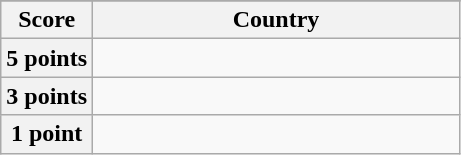<table class="wikitable">
<tr>
</tr>
<tr>
<th scope="col" width="20%">Score</th>
<th scope="col">Country</th>
</tr>
<tr>
<th scope="row">5 points</th>
<td></td>
</tr>
<tr>
<th scope="row">3 points</th>
<td></td>
</tr>
<tr>
<th scope="row">1 point</th>
<td></td>
</tr>
</table>
